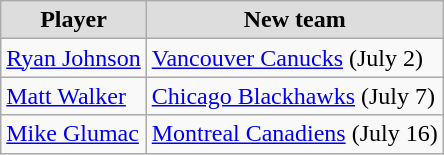<table class="wikitable">
<tr align="center"  bgcolor="#dddddd">
<td><strong>Player</strong></td>
<td><strong>New team</strong></td>
</tr>
<tr>
<td><a href='#'>Ryan Johnson</a></td>
<td><a href='#'>Vancouver Canucks</a> (July 2)</td>
</tr>
<tr>
<td><a href='#'>Matt Walker</a></td>
<td><a href='#'>Chicago Blackhawks</a> (July 7)</td>
</tr>
<tr>
<td><a href='#'>Mike Glumac</a></td>
<td><a href='#'>Montreal Canadiens</a> (July 16)</td>
</tr>
</table>
